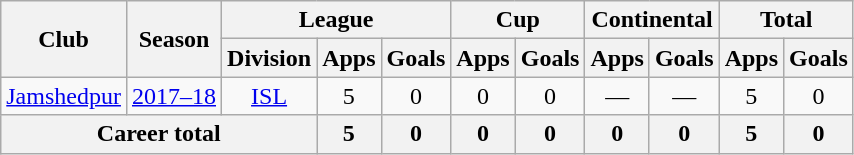<table class="wikitable" style="text-align: center;">
<tr>
<th rowspan="2">Club</th>
<th rowspan="2">Season</th>
<th colspan="3">League</th>
<th colspan="2">Cup</th>
<th colspan="2">Continental</th>
<th colspan="2">Total</th>
</tr>
<tr>
<th>Division</th>
<th>Apps</th>
<th>Goals</th>
<th>Apps</th>
<th>Goals</th>
<th>Apps</th>
<th>Goals</th>
<th>Apps</th>
<th>Goals</th>
</tr>
<tr>
<td rowspan="1"><a href='#'>Jamshedpur</a></td>
<td><a href='#'>2017–18</a></td>
<td><a href='#'>ISL</a></td>
<td>5</td>
<td>0</td>
<td>0</td>
<td>0</td>
<td>—</td>
<td>—</td>
<td>5</td>
<td>0</td>
</tr>
<tr>
<th colspan="3">Career total</th>
<th>5</th>
<th>0</th>
<th>0</th>
<th>0</th>
<th>0</th>
<th>0</th>
<th>5</th>
<th>0</th>
</tr>
</table>
